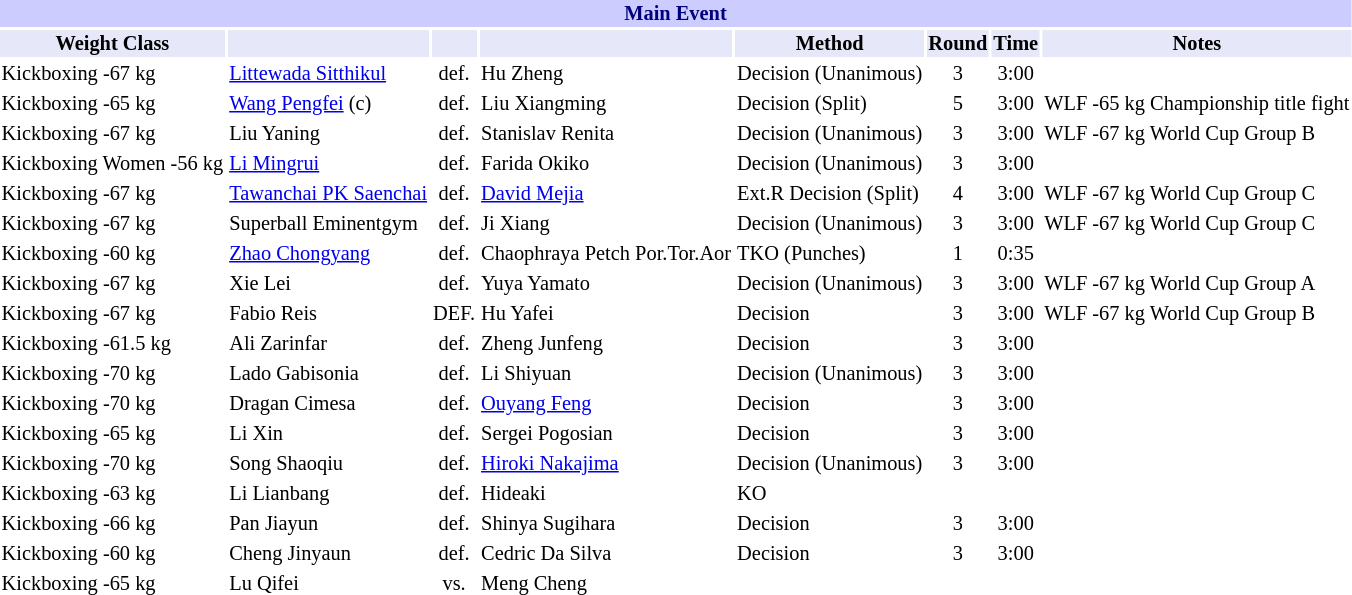<table class="toccolours" style="font-size: 85%;">
<tr>
<th colspan="8" style="background-color: #ccf; color: #000080; text-align: center;"><strong>Main Event</strong></th>
</tr>
<tr>
<th colspan="1" style="background-color: #E6E8FA; color: #000000; text-align: center;">Weight Class</th>
<th colspan="1" style="background-color: #E6E8FA; color: #000000; text-align: center;"></th>
<th colspan="1" style="background-color: #E6E8FA; color: #000000; text-align: center;"></th>
<th colspan="1" style="background-color: #E6E8FA; color: #000000; text-align: center;"></th>
<th colspan="1" style="background-color: #E6E8FA; color: #000000; text-align: center;">Method</th>
<th colspan="1" style="background-color: #E6E8FA; color: #000000; text-align: center;">Round</th>
<th colspan="1" style="background-color: #E6E8FA; color: #000000; text-align: center;">Time</th>
<th colspan="1" style="background-color: #E6E8FA; color: #000000; text-align: center;">Notes</th>
</tr>
<tr>
<td>Kickboxing -67 kg</td>
<td> <a href='#'>Littewada Sitthikul</a></td>
<td align=center>def.</td>
<td> Hu Zheng</td>
<td>Decision (Unanimous)</td>
<td align=center>3</td>
<td align=center>3:00</td>
</tr>
<tr>
<td>Kickboxing -65 kg</td>
<td> <a href='#'>Wang Pengfei</a> (c)</td>
<td align=center>def.</td>
<td> Liu Xiangming</td>
<td>Decision (Split)</td>
<td align=center>5</td>
<td align=center>3:00</td>
<td>WLF -65 kg Championship title fight</td>
</tr>
<tr>
<td>Kickboxing -67 kg</td>
<td> Liu Yaning</td>
<td align=center>def.</td>
<td> Stanislav Renita</td>
<td>Decision (Unanimous)</td>
<td align=center>3</td>
<td align=center>3:00</td>
<td>WLF -67 kg World Cup Group B</td>
</tr>
<tr>
<td>Kickboxing Women -56 kg</td>
<td> <a href='#'>Li Mingrui</a></td>
<td align=center>def.</td>
<td> Farida Okiko</td>
<td>Decision (Unanimous)</td>
<td align=center>3</td>
<td align=center>3:00</td>
<td></td>
</tr>
<tr>
<td>Kickboxing -67 kg</td>
<td> <a href='#'>Tawanchai PK Saenchai</a></td>
<td align=center>def.</td>
<td> <a href='#'>David Mejia</a></td>
<td>Ext.R Decision (Split)</td>
<td align=center>4</td>
<td align=center>3:00</td>
<td>WLF -67 kg World Cup Group C</td>
</tr>
<tr>
<td>Kickboxing -67 kg</td>
<td> Superball Eminentgym</td>
<td align=center>def.</td>
<td> Ji Xiang</td>
<td>Decision (Unanimous)</td>
<td align=center>3</td>
<td align=center>3:00</td>
<td>WLF -67 kg World Cup Group C</td>
</tr>
<tr>
<td>Kickboxing -60 kg</td>
<td> <a href='#'>Zhao Chongyang</a></td>
<td align=center>def.</td>
<td> Chaophraya Petch Por.Tor.Aor</td>
<td>TKO (Punches)</td>
<td align=center>1</td>
<td align=center>0:35</td>
<td></td>
</tr>
<tr>
<td>Kickboxing -67 kg</td>
<td> Xie Lei</td>
<td align=center>def.</td>
<td> Yuya Yamato</td>
<td>Decision (Unanimous)</td>
<td align=center>3</td>
<td align=center>3:00</td>
<td>WLF -67 kg World Cup Group A</td>
</tr>
<tr>
<td>Kickboxing -67 kg</td>
<td> Fabio Reis</td>
<td align=center>DEF.</td>
<td> Hu Yafei</td>
<td>Decision</td>
<td align=center>3</td>
<td align=center>3:00</td>
<td>WLF -67 kg World Cup Group B</td>
</tr>
<tr>
<td>Kickboxing -61.5 kg</td>
<td> Ali Zarinfar</td>
<td align=center>def.</td>
<td> Zheng Junfeng</td>
<td>Decision</td>
<td align=center>3</td>
<td align=center>3:00</td>
<td></td>
</tr>
<tr>
<td>Kickboxing -70 kg</td>
<td> Lado Gabisonia</td>
<td align=center>def.</td>
<td> Li Shiyuan</td>
<td>Decision (Unanimous)</td>
<td align=center>3</td>
<td align=center>3:00</td>
<td></td>
</tr>
<tr>
<td>Kickboxing -70 kg</td>
<td> Dragan Cimesa</td>
<td align=center>def.</td>
<td> <a href='#'>Ouyang Feng</a></td>
<td>Decision</td>
<td align=center>3</td>
<td align=center>3:00</td>
<td></td>
</tr>
<tr>
<td>Kickboxing -65 kg</td>
<td> Li Xin</td>
<td align=center>def.</td>
<td> Sergei Pogosian</td>
<td>Decision</td>
<td align=center>3</td>
<td align=center>3:00</td>
<td></td>
</tr>
<tr>
<td>Kickboxing -70 kg</td>
<td> Song Shaoqiu</td>
<td align=center>def.</td>
<td> <a href='#'>Hiroki Nakajima</a></td>
<td>Decision (Unanimous)</td>
<td align=center>3</td>
<td align=center>3:00</td>
<td></td>
</tr>
<tr>
<td>Kickboxing -63 kg</td>
<td> Li Lianbang</td>
<td align=center>def.</td>
<td> Hideaki</td>
<td>KO</td>
<td align=center></td>
<td align=center></td>
<td></td>
</tr>
<tr>
<td>Kickboxing -66 kg</td>
<td> Pan Jiayun</td>
<td align=center>def.</td>
<td> Shinya Sugihara</td>
<td>Decision</td>
<td align=center>3</td>
<td align=center>3:00</td>
<td></td>
</tr>
<tr>
<td>Kickboxing -60 kg</td>
<td> Cheng Jinyaun</td>
<td align=center>def.</td>
<td> Cedric Da Silva</td>
<td>Decision</td>
<td align=center>3</td>
<td align=center>3:00</td>
<td></td>
</tr>
<tr>
<td>Kickboxing -65 kg</td>
<td> Lu Qifei</td>
<td align=center>vs.</td>
<td> Meng Cheng</td>
<td></td>
<td align=center></td>
<td align=center></td>
<td></td>
</tr>
</table>
